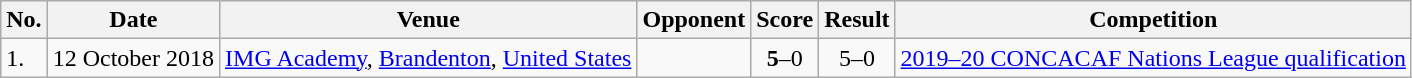<table class="wikitable" style="font-size:100%;">
<tr>
<th>No.</th>
<th>Date</th>
<th>Venue</th>
<th>Opponent</th>
<th>Score</th>
<th>Result</th>
<th>Competition</th>
</tr>
<tr>
<td>1.</td>
<td>12 October 2018</td>
<td><a href='#'>IMG Academy</a>, <a href='#'>Brandenton</a>, <a href='#'>United States</a></td>
<td></td>
<td align=center><strong>5</strong>–0</td>
<td align=center>5–0</td>
<td><a href='#'>2019–20 CONCACAF Nations League qualification</a></td>
</tr>
</table>
